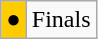<table class="wikitable">
<tr>
<td bgcolor=#ffcc00 align=center valign=center>●</td>
<td>Finals</td>
</tr>
</table>
